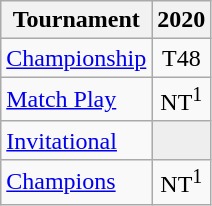<table class="wikitable" style="text-align:center;">
<tr>
<th>Tournament</th>
<th>2020</th>
</tr>
<tr>
<td align="left"><a href='#'>Championship</a></td>
<td>T48</td>
</tr>
<tr>
<td align="left"><a href='#'>Match Play</a></td>
<td>NT<sup>1</sup></td>
</tr>
<tr>
<td align="left"><a href='#'>Invitational</a></td>
<td style="background:#eeeeee;"></td>
</tr>
<tr>
<td align="left"><a href='#'>Champions</a></td>
<td>NT<sup>1</sup></td>
</tr>
</table>
